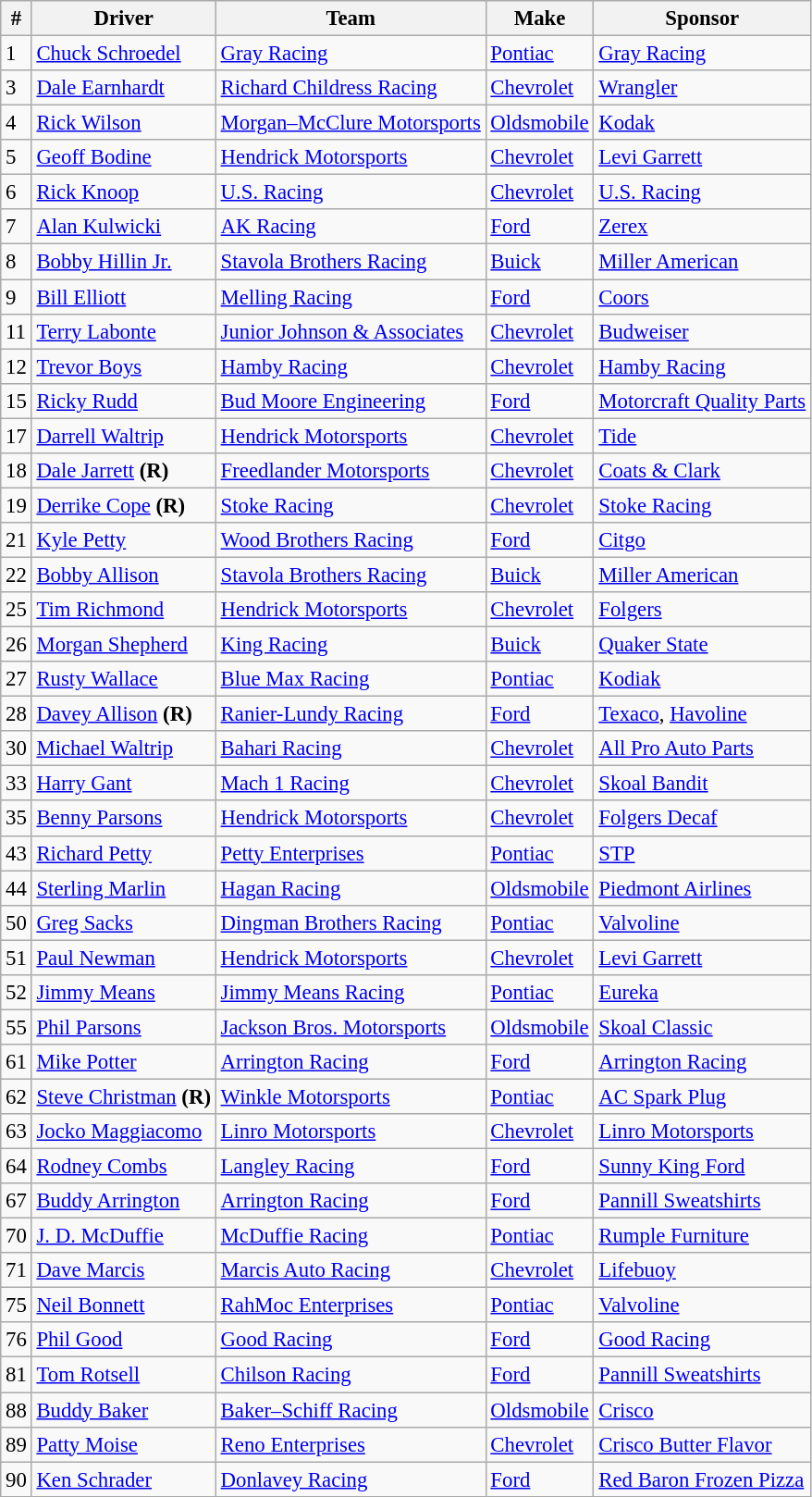<table class="wikitable" style="font-size:95%">
<tr>
<th>#</th>
<th>Driver</th>
<th>Team</th>
<th>Make</th>
<th>Sponsor</th>
</tr>
<tr>
<td>1</td>
<td><a href='#'>Chuck Schroedel</a></td>
<td><a href='#'>Gray Racing</a></td>
<td><a href='#'>Pontiac</a></td>
<td><a href='#'>Gray Racing</a></td>
</tr>
<tr>
<td>3</td>
<td><a href='#'>Dale Earnhardt</a></td>
<td><a href='#'>Richard Childress Racing</a></td>
<td><a href='#'>Chevrolet</a></td>
<td><a href='#'>Wrangler</a></td>
</tr>
<tr>
<td>4</td>
<td><a href='#'>Rick Wilson</a></td>
<td><a href='#'>Morgan–McClure Motorsports</a></td>
<td><a href='#'>Oldsmobile</a></td>
<td><a href='#'>Kodak</a></td>
</tr>
<tr>
<td>5</td>
<td><a href='#'>Geoff Bodine</a></td>
<td><a href='#'>Hendrick Motorsports</a></td>
<td><a href='#'>Chevrolet</a></td>
<td><a href='#'>Levi Garrett</a></td>
</tr>
<tr>
<td>6</td>
<td><a href='#'>Rick Knoop</a></td>
<td><a href='#'>U.S. Racing</a></td>
<td><a href='#'>Chevrolet</a></td>
<td><a href='#'>U.S. Racing</a></td>
</tr>
<tr>
<td>7</td>
<td><a href='#'>Alan Kulwicki</a></td>
<td><a href='#'>AK Racing</a></td>
<td><a href='#'>Ford</a></td>
<td><a href='#'>Zerex</a></td>
</tr>
<tr>
<td>8</td>
<td><a href='#'>Bobby Hillin Jr.</a></td>
<td><a href='#'>Stavola Brothers Racing</a></td>
<td><a href='#'>Buick</a></td>
<td><a href='#'>Miller American</a></td>
</tr>
<tr>
<td>9</td>
<td><a href='#'>Bill Elliott</a></td>
<td><a href='#'>Melling Racing</a></td>
<td><a href='#'>Ford</a></td>
<td><a href='#'>Coors</a></td>
</tr>
<tr>
<td>11</td>
<td><a href='#'>Terry Labonte</a></td>
<td><a href='#'>Junior Johnson & Associates</a></td>
<td><a href='#'>Chevrolet</a></td>
<td><a href='#'>Budweiser</a></td>
</tr>
<tr>
<td>12</td>
<td><a href='#'>Trevor Boys</a></td>
<td><a href='#'>Hamby Racing</a></td>
<td><a href='#'>Chevrolet</a></td>
<td><a href='#'>Hamby Racing</a></td>
</tr>
<tr>
<td>15</td>
<td><a href='#'>Ricky Rudd</a></td>
<td><a href='#'>Bud Moore Engineering</a></td>
<td><a href='#'>Ford</a></td>
<td><a href='#'>Motorcraft Quality Parts</a></td>
</tr>
<tr>
<td>17</td>
<td><a href='#'>Darrell Waltrip</a></td>
<td><a href='#'>Hendrick Motorsports</a></td>
<td><a href='#'>Chevrolet</a></td>
<td><a href='#'>Tide</a></td>
</tr>
<tr>
<td>18</td>
<td><a href='#'>Dale Jarrett</a> <strong>(R)</strong></td>
<td><a href='#'>Freedlander Motorsports</a></td>
<td><a href='#'>Chevrolet</a></td>
<td><a href='#'>Coats & Clark</a></td>
</tr>
<tr>
<td>19</td>
<td><a href='#'>Derrike Cope</a> <strong>(R)</strong></td>
<td><a href='#'>Stoke Racing</a></td>
<td><a href='#'>Chevrolet</a></td>
<td><a href='#'>Stoke Racing</a></td>
</tr>
<tr>
<td>21</td>
<td><a href='#'>Kyle Petty</a></td>
<td><a href='#'>Wood Brothers Racing</a></td>
<td><a href='#'>Ford</a></td>
<td><a href='#'>Citgo</a></td>
</tr>
<tr>
<td>22</td>
<td><a href='#'>Bobby Allison</a></td>
<td><a href='#'>Stavola Brothers Racing</a></td>
<td><a href='#'>Buick</a></td>
<td><a href='#'>Miller American</a></td>
</tr>
<tr>
<td>25</td>
<td><a href='#'>Tim Richmond</a></td>
<td><a href='#'>Hendrick Motorsports</a></td>
<td><a href='#'>Chevrolet</a></td>
<td><a href='#'>Folgers</a></td>
</tr>
<tr>
<td>26</td>
<td><a href='#'>Morgan Shepherd</a></td>
<td><a href='#'>King Racing</a></td>
<td><a href='#'>Buick</a></td>
<td><a href='#'>Quaker State</a></td>
</tr>
<tr>
<td>27</td>
<td><a href='#'>Rusty Wallace</a></td>
<td><a href='#'>Blue Max Racing</a></td>
<td><a href='#'>Pontiac</a></td>
<td><a href='#'>Kodiak</a></td>
</tr>
<tr>
<td>28</td>
<td><a href='#'>Davey Allison</a> <strong>(R)</strong></td>
<td><a href='#'>Ranier-Lundy Racing</a></td>
<td><a href='#'>Ford</a></td>
<td><a href='#'>Texaco</a>, <a href='#'>Havoline</a></td>
</tr>
<tr>
<td>30</td>
<td><a href='#'>Michael Waltrip</a></td>
<td><a href='#'>Bahari Racing</a></td>
<td><a href='#'>Chevrolet</a></td>
<td><a href='#'>All Pro Auto Parts</a></td>
</tr>
<tr>
<td>33</td>
<td><a href='#'>Harry Gant</a></td>
<td><a href='#'>Mach 1 Racing</a></td>
<td><a href='#'>Chevrolet</a></td>
<td><a href='#'>Skoal Bandit</a></td>
</tr>
<tr>
<td>35</td>
<td><a href='#'>Benny Parsons</a></td>
<td><a href='#'>Hendrick Motorsports</a></td>
<td><a href='#'>Chevrolet</a></td>
<td><a href='#'>Folgers Decaf</a></td>
</tr>
<tr>
<td>43</td>
<td><a href='#'>Richard Petty</a></td>
<td><a href='#'>Petty Enterprises</a></td>
<td><a href='#'>Pontiac</a></td>
<td><a href='#'>STP</a></td>
</tr>
<tr>
<td>44</td>
<td><a href='#'>Sterling Marlin</a></td>
<td><a href='#'>Hagan Racing</a></td>
<td><a href='#'>Oldsmobile</a></td>
<td><a href='#'>Piedmont Airlines</a></td>
</tr>
<tr>
<td>50</td>
<td><a href='#'>Greg Sacks</a></td>
<td><a href='#'>Dingman Brothers Racing</a></td>
<td><a href='#'>Pontiac</a></td>
<td><a href='#'>Valvoline</a></td>
</tr>
<tr>
<td>51</td>
<td><a href='#'>Paul Newman</a></td>
<td><a href='#'>Hendrick Motorsports</a></td>
<td><a href='#'>Chevrolet</a></td>
<td><a href='#'>Levi Garrett</a></td>
</tr>
<tr>
<td>52</td>
<td><a href='#'>Jimmy Means</a></td>
<td><a href='#'>Jimmy Means Racing</a></td>
<td><a href='#'>Pontiac</a></td>
<td><a href='#'>Eureka</a></td>
</tr>
<tr>
<td>55</td>
<td><a href='#'>Phil Parsons</a></td>
<td><a href='#'>Jackson Bros. Motorsports</a></td>
<td><a href='#'>Oldsmobile</a></td>
<td><a href='#'>Skoal Classic</a></td>
</tr>
<tr>
<td>61</td>
<td><a href='#'>Mike Potter</a></td>
<td><a href='#'>Arrington Racing</a></td>
<td><a href='#'>Ford</a></td>
<td><a href='#'>Arrington Racing</a></td>
</tr>
<tr>
<td>62</td>
<td><a href='#'>Steve Christman</a> <strong>(R)</strong></td>
<td><a href='#'>Winkle Motorsports</a></td>
<td><a href='#'>Pontiac</a></td>
<td><a href='#'>AC Spark Plug</a></td>
</tr>
<tr>
<td>63</td>
<td><a href='#'>Jocko Maggiacomo</a></td>
<td><a href='#'>Linro Motorsports</a></td>
<td><a href='#'>Chevrolet</a></td>
<td><a href='#'>Linro Motorsports</a></td>
</tr>
<tr>
<td>64</td>
<td><a href='#'>Rodney Combs</a></td>
<td><a href='#'>Langley Racing</a></td>
<td><a href='#'>Ford</a></td>
<td><a href='#'>Sunny King Ford</a></td>
</tr>
<tr>
<td>67</td>
<td><a href='#'>Buddy Arrington</a></td>
<td><a href='#'>Arrington Racing</a></td>
<td><a href='#'>Ford</a></td>
<td><a href='#'>Pannill Sweatshirts</a></td>
</tr>
<tr>
<td>70</td>
<td><a href='#'>J. D. McDuffie</a></td>
<td><a href='#'>McDuffie Racing</a></td>
<td><a href='#'>Pontiac</a></td>
<td><a href='#'>Rumple Furniture</a></td>
</tr>
<tr>
<td>71</td>
<td><a href='#'>Dave Marcis</a></td>
<td><a href='#'>Marcis Auto Racing</a></td>
<td><a href='#'>Chevrolet</a></td>
<td><a href='#'>Lifebuoy</a></td>
</tr>
<tr>
<td>75</td>
<td><a href='#'>Neil Bonnett</a></td>
<td><a href='#'>RahMoc Enterprises</a></td>
<td><a href='#'>Pontiac</a></td>
<td><a href='#'>Valvoline</a></td>
</tr>
<tr>
<td>76</td>
<td><a href='#'>Phil Good</a></td>
<td><a href='#'>Good Racing</a></td>
<td><a href='#'>Ford</a></td>
<td><a href='#'>Good Racing</a></td>
</tr>
<tr>
<td>81</td>
<td><a href='#'>Tom Rotsell</a></td>
<td><a href='#'>Chilson Racing</a></td>
<td><a href='#'>Ford</a></td>
<td><a href='#'>Pannill Sweatshirts</a></td>
</tr>
<tr>
<td>88</td>
<td><a href='#'>Buddy Baker</a></td>
<td><a href='#'>Baker–Schiff Racing</a></td>
<td><a href='#'>Oldsmobile</a></td>
<td><a href='#'>Crisco</a></td>
</tr>
<tr>
<td>89</td>
<td><a href='#'>Patty Moise</a></td>
<td><a href='#'>Reno Enterprises</a></td>
<td><a href='#'>Chevrolet</a></td>
<td><a href='#'>Crisco Butter Flavor</a></td>
</tr>
<tr>
<td>90</td>
<td><a href='#'>Ken Schrader</a></td>
<td><a href='#'>Donlavey Racing</a></td>
<td><a href='#'>Ford</a></td>
<td><a href='#'>Red Baron Frozen Pizza</a></td>
</tr>
</table>
